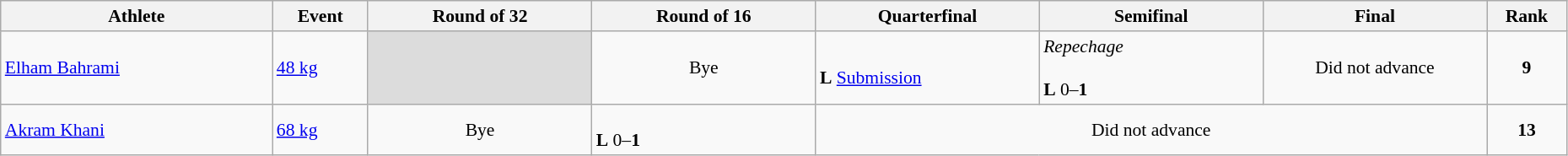<table class="wikitable" width="98%" style="text-align:left; font-size:90%">
<tr>
<th width="17%">Athlete</th>
<th width="6%">Event</th>
<th width="14%">Round of 32</th>
<th width="14%">Round of 16</th>
<th width="14%">Quarterfinal</th>
<th width="14%">Semifinal</th>
<th width="14%">Final</th>
<th width="5%">Rank</th>
</tr>
<tr>
<td><a href='#'>Elham Bahrami</a></td>
<td><a href='#'>48 kg</a></td>
<td bgcolor=#DCDCDC></td>
<td align=center>Bye</td>
<td><br><strong>L</strong> <a href='#'>Submission</a></td>
<td><em>Repechage</em><br><br><strong>L</strong> 0–<strong>1</strong></td>
<td align=center>Did not advance</td>
<td align=center><strong>9</strong></td>
</tr>
<tr>
<td><a href='#'>Akram Khani</a></td>
<td><a href='#'>68 kg</a></td>
<td align=center>Bye</td>
<td><br><strong>L</strong> 0–<strong>1</strong></td>
<td colspan=3 align=center>Did not advance</td>
<td align=center><strong>13</strong></td>
</tr>
</table>
